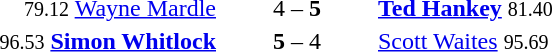<table style="text-align:center">
<tr>
<th width=223></th>
<th width=100></th>
<th width=223></th>
</tr>
<tr>
<td align=right><small>79.12</small> <a href='#'>Wayne Mardle</a> </td>
<td>4 – <strong>5</strong></td>
<td align=left> <strong><a href='#'>Ted Hankey</a></strong> <small>81.40</small></td>
</tr>
<tr>
<td align=right><small>96.53</small> <strong><a href='#'>Simon Whitlock</a></strong> </td>
<td><strong>5</strong> – 4</td>
<td align=left> <a href='#'>Scott Waites</a> <small>95.69</small></td>
</tr>
</table>
